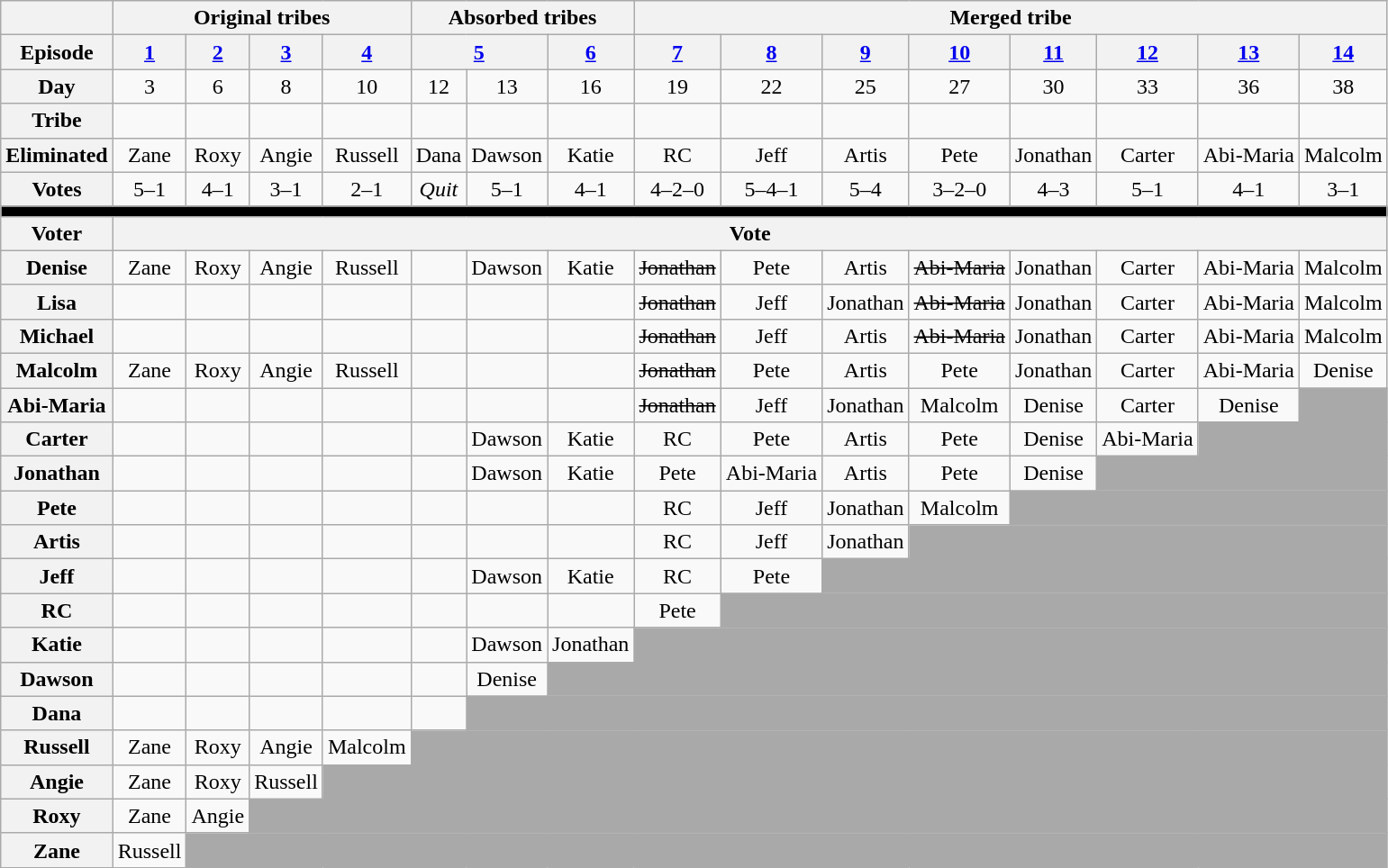<table class="wikitable" style="text-align:center">
<tr>
<th></th>
<th colspan=4>Original tribes</th>
<th colspan=3>Absorbed tribes</th>
<th colspan=11>Merged tribe</th>
</tr>
<tr>
<th>Episode</th>
<th><a href='#'>1</a></th>
<th><a href='#'>2</a></th>
<th><a href='#'>3</a></th>
<th><a href='#'>4</a></th>
<th colspan=2><a href='#'>5</a></th>
<th><a href='#'>6</a></th>
<th><a href='#'>7</a></th>
<th><a href='#'>8</a></th>
<th><a href='#'>9</a></th>
<th><a href='#'>10</a></th>
<th><a href='#'>11</a></th>
<th><a href='#'>12</a></th>
<th><a href='#'>13</a></th>
<th><a href='#'>14</a></th>
</tr>
<tr>
<th>Day</th>
<td>3</td>
<td>6</td>
<td>8</td>
<td>10</td>
<td>12</td>
<td>13</td>
<td>16</td>
<td>19</td>
<td>22</td>
<td>25</td>
<td>27</td>
<td>30</td>
<td>33</td>
<td>36</td>
<td>38</td>
</tr>
<tr>
<th>Tribe</th>
<td></td>
<td></td>
<td></td>
<td></td>
<td></td>
<td></td>
<td></td>
<td></td>
<td></td>
<td></td>
<td></td>
<td></td>
<td></td>
<td></td>
<td></td>
</tr>
<tr>
<th>Eliminated</th>
<td>Zane</td>
<td>Roxy</td>
<td>Angie</td>
<td>Russell</td>
<td>Dana</td>
<td>Dawson</td>
<td>Katie</td>
<td>RC</td>
<td>Jeff</td>
<td>Artis</td>
<td>Pete</td>
<td>Jonathan</td>
<td>Carter</td>
<td>Abi-Maria</td>
<td>Malcolm</td>
</tr>
<tr>
<th>Votes</th>
<td>5–1</td>
<td>4–1</td>
<td>3–1</td>
<td>2–1</td>
<td><em>Quit</em></td>
<td>5–1</td>
<td>4–1</td>
<td>4–2–0</td>
<td>5–4–1</td>
<td>5–4</td>
<td>3–2–0</td>
<td>4–3</td>
<td>5–1</td>
<td>4–1</td>
<td>3–1</td>
</tr>
<tr>
<td colspan="18" style="background:black;"></td>
</tr>
<tr>
<th>Voter</th>
<th colspan="15">Vote</th>
</tr>
<tr>
<th>Denise</th>
<td>Zane</td>
<td>Roxy</td>
<td>Angie</td>
<td>Russell</td>
<td></td>
<td>Dawson</td>
<td>Katie</td>
<td><s>Jonathan</s></td>
<td>Pete</td>
<td>Artis</td>
<td><s>Abi-Maria</s></td>
<td>Jonathan</td>
<td>Carter</td>
<td>Abi-Maria</td>
<td>Malcolm</td>
</tr>
<tr>
<th>Lisa</th>
<td></td>
<td></td>
<td></td>
<td></td>
<td></td>
<td></td>
<td></td>
<td><s>Jonathan</s></td>
<td>Jeff</td>
<td>Jonathan</td>
<td><s>Abi-Maria</s></td>
<td>Jonathan</td>
<td>Carter</td>
<td>Abi-Maria</td>
<td>Malcolm</td>
</tr>
<tr>
<th>Michael</th>
<td></td>
<td></td>
<td></td>
<td></td>
<td></td>
<td></td>
<td></td>
<td><s>Jonathan</s></td>
<td>Jeff</td>
<td>Artis</td>
<td><s>Abi-Maria</s></td>
<td>Jonathan</td>
<td>Carter</td>
<td>Abi-Maria</td>
<td>Malcolm</td>
</tr>
<tr>
<th>Malcolm</th>
<td>Zane</td>
<td>Roxy</td>
<td>Angie</td>
<td>Russell</td>
<td></td>
<td></td>
<td></td>
<td><s>Jonathan</s></td>
<td>Pete</td>
<td>Artis</td>
<td>Pete</td>
<td>Jonathan</td>
<td>Carter</td>
<td>Abi-Maria</td>
<td>Denise</td>
</tr>
<tr>
<th>Abi-Maria</th>
<td></td>
<td></td>
<td></td>
<td></td>
<td></td>
<td></td>
<td></td>
<td><s>Jonathan</s></td>
<td>Jeff</td>
<td>Jonathan</td>
<td>Malcolm</td>
<td>Denise</td>
<td>Carter</td>
<td>Denise</td>
<td style="background:darkgrey;"></td>
</tr>
<tr>
<th>Carter</th>
<td></td>
<td></td>
<td></td>
<td></td>
<td></td>
<td>Dawson</td>
<td>Katie</td>
<td>RC</td>
<td>Pete</td>
<td>Artis</td>
<td>Pete</td>
<td>Denise</td>
<td>Abi-Maria</td>
<td colspan="2" style="background:darkgrey;"></td>
</tr>
<tr>
<th>Jonathan</th>
<td></td>
<td></td>
<td></td>
<td></td>
<td></td>
<td>Dawson</td>
<td>Katie</td>
<td>Pete</td>
<td>Abi-Maria</td>
<td>Artis</td>
<td>Pete</td>
<td>Denise</td>
<td colspan="3" style="background:darkgrey;"></td>
</tr>
<tr>
<th>Pete</th>
<td></td>
<td></td>
<td></td>
<td></td>
<td></td>
<td></td>
<td></td>
<td>RC</td>
<td>Jeff</td>
<td>Jonathan</td>
<td>Malcolm</td>
<td colspan="4" style="background:darkgrey;"></td>
</tr>
<tr>
<th>Artis</th>
<td></td>
<td></td>
<td></td>
<td></td>
<td></td>
<td></td>
<td></td>
<td>RC</td>
<td>Jeff</td>
<td>Jonathan</td>
<td colspan="5" style="background:darkgrey;"></td>
</tr>
<tr>
<th>Jeff</th>
<td></td>
<td></td>
<td></td>
<td></td>
<td></td>
<td>Dawson</td>
<td>Katie</td>
<td>RC</td>
<td>Pete</td>
<td colspan="6" style="background:darkgrey;"></td>
</tr>
<tr>
<th>RC</th>
<td></td>
<td></td>
<td></td>
<td></td>
<td></td>
<td></td>
<td></td>
<td>Pete</td>
<td colspan="7" style="background:darkgrey;"></td>
</tr>
<tr>
<th>Katie</th>
<td></td>
<td></td>
<td></td>
<td></td>
<td></td>
<td>Dawson</td>
<td>Jonathan</td>
<td colspan="8" style="background:darkgrey;"></td>
</tr>
<tr>
<th>Dawson</th>
<td></td>
<td></td>
<td></td>
<td></td>
<td></td>
<td>Denise</td>
<td colspan="9" style="background:darkgrey;"></td>
</tr>
<tr>
<th>Dana</th>
<td></td>
<td></td>
<td></td>
<td></td>
<td></td>
<td colspan="10" style="background:darkgrey;"></td>
</tr>
<tr>
<th>Russell</th>
<td>Zane</td>
<td>Roxy</td>
<td>Angie</td>
<td>Malcolm</td>
<td colspan="11" style="background:darkgrey;"></td>
</tr>
<tr>
<th>Angie</th>
<td>Zane</td>
<td>Roxy</td>
<td>Russell</td>
<td colspan="12" style="background:darkgrey;"></td>
</tr>
<tr>
<th>Roxy</th>
<td>Zane</td>
<td>Angie</td>
<td colspan="13" style="background:darkgrey;"></td>
</tr>
<tr>
<th>Zane</th>
<td>Russell</td>
<td colspan="14" style="background:darkgrey;"></td>
</tr>
</table>
